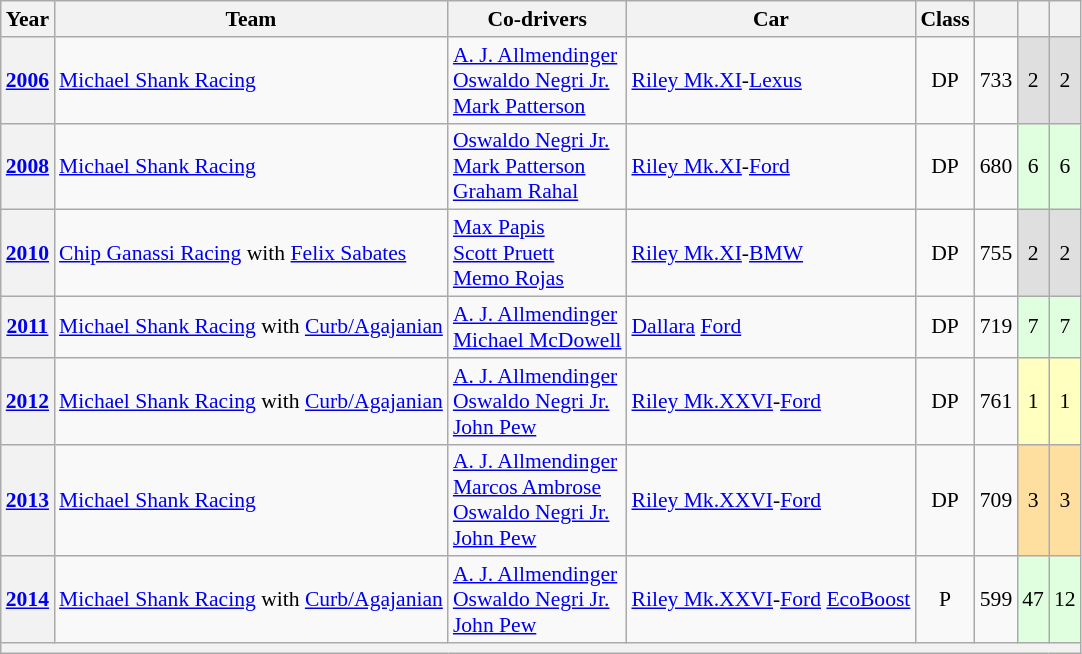<table class="wikitable" style="text-align:center; font-size:90%">
<tr>
<th scope=col>Year</th>
<th scope=col>Team</th>
<th scope=col>Co-drivers</th>
<th scope=col>Car</th>
<th scope=col>Class</th>
<th scope=col></th>
<th scope=col></th>
<th scope=col></th>
</tr>
<tr>
<th scope=row><a href='#'>2006</a></th>
<td align="left" nowrap><a href='#'>Michael Shank Racing</a></td>
<td align="left" nowrap><a href='#'>A. J. Allmendinger</a><br><a href='#'>Oswaldo Negri Jr.</a><br><a href='#'>Mark Patterson</a></td>
<td align="left" nowrap><a href='#'>Riley Mk.XI</a>-<a href='#'>Lexus</a></td>
<td>DP</td>
<td>733</td>
<td style="background:#dfdfdf;">2</td>
<td style="background:#dfdfdf;">2</td>
</tr>
<tr>
<th scope=row><a href='#'>2008</a></th>
<td align="left" nowrap><a href='#'>Michael Shank Racing</a></td>
<td align="left" nowrap><a href='#'>Oswaldo Negri Jr.</a><br><a href='#'>Mark Patterson</a><br><a href='#'>Graham Rahal</a></td>
<td align="left" nowrap><a href='#'>Riley Mk.XI</a>-<a href='#'>Ford</a></td>
<td>DP</td>
<td>680</td>
<td style="background:#dfffdf;">6</td>
<td style="background:#dfffdf;">6</td>
</tr>
<tr>
<th scope=row><a href='#'>2010</a></th>
<td align="left" nowrap><a href='#'>Chip Ganassi Racing</a> with <a href='#'>Felix Sabates</a></td>
<td align="left" nowrap><a href='#'>Max Papis</a><br><a href='#'>Scott Pruett</a><br><a href='#'>Memo Rojas</a></td>
<td align="left" nowrap><a href='#'>Riley Mk.XI</a>-<a href='#'>BMW</a></td>
<td>DP</td>
<td>755</td>
<td style="background:#dfdfdf;">2</td>
<td style="background:#dfdfdf;">2</td>
</tr>
<tr>
<th scope=row><a href='#'>2011</a></th>
<td align="left" nowrap><a href='#'>Michael Shank Racing</a> with <a href='#'>Curb/Agajanian</a></td>
<td align="left" nowrap><a href='#'>A. J. Allmendinger</a><br><a href='#'>Michael McDowell</a></td>
<td align="left" nowrap><a href='#'>Dallara</a> <a href='#'>Ford</a></td>
<td>DP</td>
<td>719</td>
<td style="background:#dfffdf;">7</td>
<td style="background:#dfffdf;">7</td>
</tr>
<tr>
<th scope=row><a href='#'>2012</a></th>
<td align="left" nowrap><a href='#'>Michael Shank Racing</a> with <a href='#'>Curb/Agajanian</a></td>
<td align="left" nowrap><a href='#'>A. J. Allmendinger</a><br><a href='#'>Oswaldo Negri Jr.</a><br><a href='#'>John Pew</a></td>
<td align="left" nowrap><a href='#'>Riley Mk.XXVI</a>-<a href='#'>Ford</a></td>
<td>DP</td>
<td>761</td>
<td style="background:#ffffbf;">1</td>
<td style="background:#ffffbf;">1</td>
</tr>
<tr>
<th scope=row><a href='#'>2013</a></th>
<td align="left" nowrap><a href='#'>Michael Shank Racing</a></td>
<td align="left" nowrap><a href='#'>A. J. Allmendinger</a><br><a href='#'>Marcos Ambrose</a><br><a href='#'>Oswaldo Negri Jr.</a><br><a href='#'>John Pew</a></td>
<td align="left" nowrap><a href='#'>Riley Mk.XXVI</a>-<a href='#'>Ford</a></td>
<td>DP</td>
<td>709</td>
<td style="background:#ffdf9f;">3</td>
<td style="background:#ffdf9f;">3</td>
</tr>
<tr>
<th scope=row><a href='#'>2014</a></th>
<td align="left" nowrap><a href='#'>Michael Shank Racing</a> with <a href='#'>Curb/Agajanian</a></td>
<td align="left" nowrap><a href='#'>A. J. Allmendinger</a><br><a href='#'>Oswaldo Negri Jr.</a><br><a href='#'>John Pew</a></td>
<td align="left" nowrap><a href='#'>Riley Mk.XXVI</a>-<a href='#'>Ford</a> <a href='#'>EcoBoost</a></td>
<td>P</td>
<td>599</td>
<td style="background:#dfffdf;">47</td>
<td style="background:#dfffdf;">12</td>
</tr>
<tr>
<th colspan="8"></th>
</tr>
</table>
